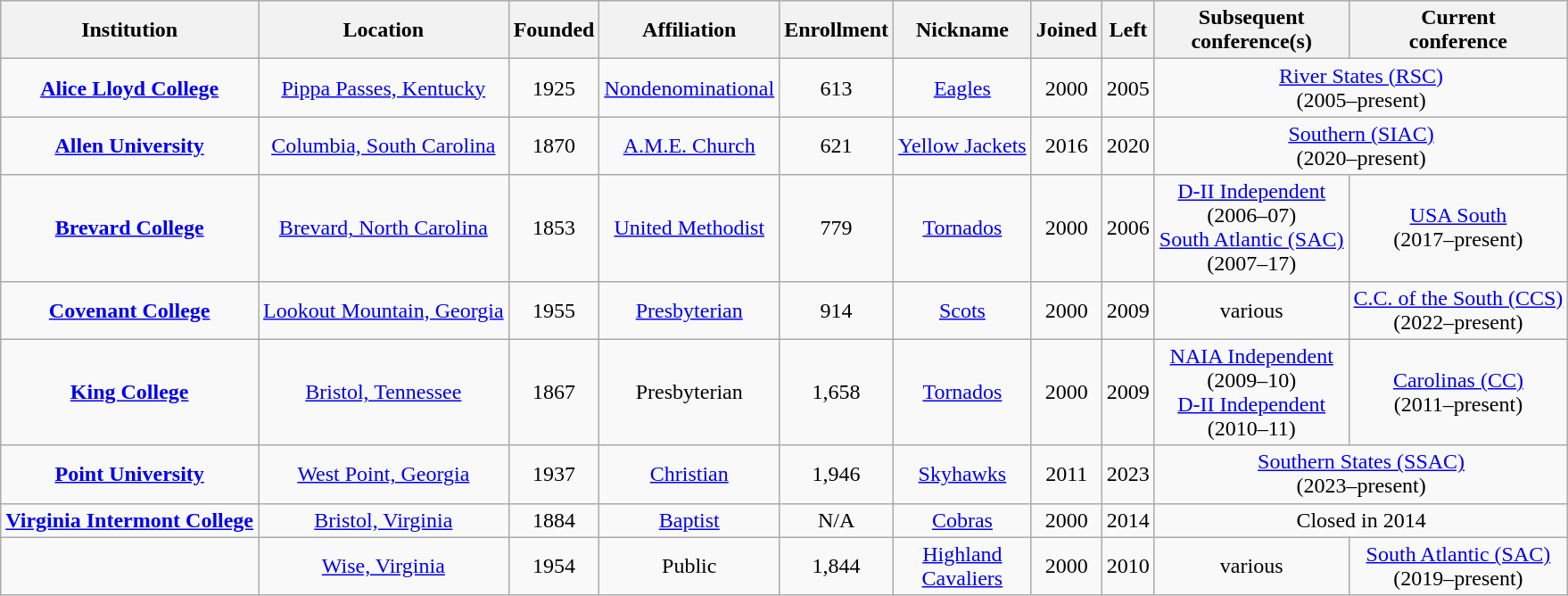<table class="wikitable sortable" style="text-align:center">
<tr>
<th>Institution</th>
<th>Location</th>
<th>Founded</th>
<th>Affiliation</th>
<th>Enrollment</th>
<th>Nickname</th>
<th>Joined</th>
<th>Left</th>
<th>Subsequent<br>conference(s)</th>
<th>Current<br>conference</th>
</tr>
<tr>
<td><strong><a href='#'>Alice Lloyd College</a></strong></td>
<td><a href='#'>Pippa Passes, Kentucky</a></td>
<td>1925</td>
<td><a href='#'>Nondenominational</a></td>
<td>613</td>
<td><a href='#'>Eagles</a></td>
<td>2000</td>
<td>2005</td>
<td colspan="2"><a href='#'>River States (RSC)</a><br>(2005–present)</td>
</tr>
<tr>
<td><strong><a href='#'>Allen University</a></strong></td>
<td><a href='#'>Columbia, South Carolina</a></td>
<td>1870</td>
<td><a href='#'>A.M.E. Church</a></td>
<td>621</td>
<td><a href='#'>Yellow Jackets</a></td>
<td>2016</td>
<td>2020</td>
<td colspan="2"><a href='#'>Southern (SIAC)</a><br>(2020–present)</td>
</tr>
<tr>
<td><strong><a href='#'>Brevard College</a></strong></td>
<td><a href='#'>Brevard, North Carolina</a></td>
<td>1853</td>
<td><a href='#'>United Methodist</a></td>
<td>779</td>
<td><a href='#'>Tornados</a></td>
<td>2000</td>
<td>2006</td>
<td><a href='#'>D-II Independent</a><br>(2006–07)<br><a href='#'>South Atlantic (SAC)</a><br>(2007–17)</td>
<td><a href='#'>USA South</a><br>(2017–present)</td>
</tr>
<tr>
<td><strong><a href='#'>Covenant College</a></strong></td>
<td><a href='#'>Lookout Mountain, Georgia</a></td>
<td>1955</td>
<td><a href='#'>Presbyterian</a><br></td>
<td>914</td>
<td><a href='#'>Scots</a></td>
<td>2000</td>
<td>2009</td>
<td>various</td>
<td><a href='#'>C.C. of the South (CCS)</a><br>(2022–present)</td>
</tr>
<tr>
<td><strong><a href='#'>King College</a></strong></td>
<td><a href='#'>Bristol, Tennessee</a></td>
<td>1867</td>
<td>Presbyterian<br></td>
<td>1,658</td>
<td><a href='#'>Tornados</a></td>
<td>2000</td>
<td>2009</td>
<td><a href='#'>NAIA Independent</a><br>(2009–10)<br><a href='#'>D-II Independent</a><br>(2010–11)</td>
<td><a href='#'>Carolinas (CC)</a><br>(2011–present)</td>
</tr>
<tr>
<td><strong><a href='#'>Point University</a></strong></td>
<td><a href='#'>West Point, Georgia</a></td>
<td>1937</td>
<td><a href='#'>Christian</a></td>
<td>1,946</td>
<td><a href='#'>Skyhawks</a></td>
<td>2011</td>
<td>2023</td>
<td colspan=2><a href='#'>Southern States (SSAC)</a><br>(2023–present)</td>
</tr>
<tr>
<td><strong><a href='#'>Virginia Intermont College</a></strong></td>
<td><a href='#'>Bristol, Virginia</a></td>
<td>1884</td>
<td><a href='#'>Baptist</a></td>
<td>N/A</td>
<td><a href='#'>Cobras</a></td>
<td>2000</td>
<td>2014</td>
<td colspan="2">Closed in 2014</td>
</tr>
<tr>
<td></td>
<td><a href='#'>Wise, Virginia</a></td>
<td>1954</td>
<td>Public</td>
<td>1,844</td>
<td nowrap><a href='#'>Highland<br>Cavaliers</a></td>
<td>2000</td>
<td>2010</td>
<td>various</td>
<td><a href='#'>South Atlantic (SAC)</a><br>(2019–present)</td>
</tr>
</table>
